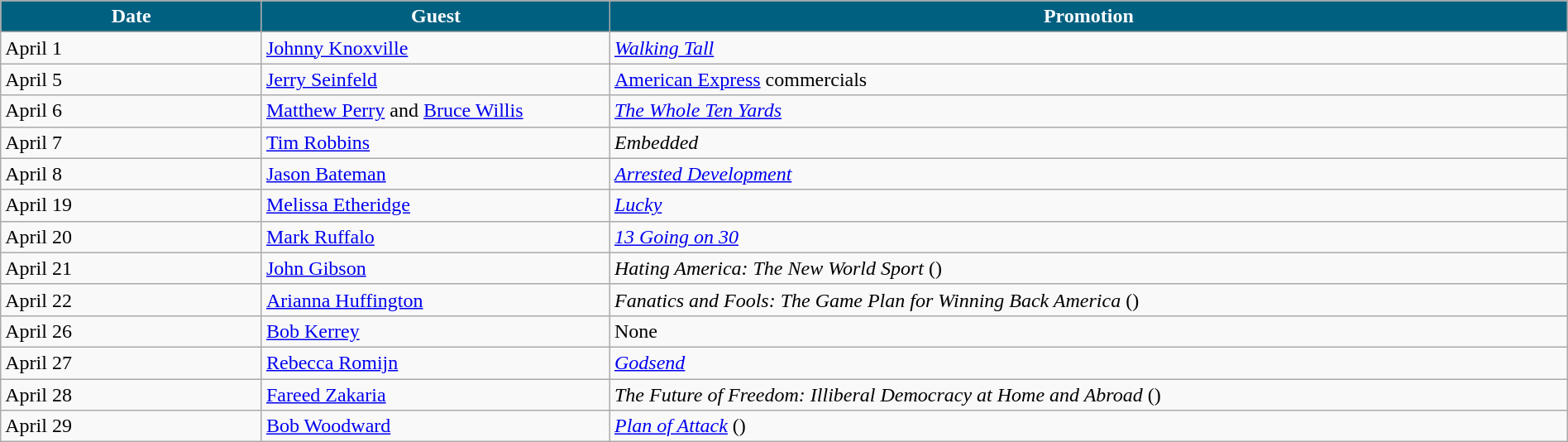<table class="wikitable" width="100%">
<tr bgcolor="#CCCCCC">
<th width="15%" style="background:#006080; color:#FFFFFF">Date</th>
<th width="20%" style="background:#006080; color:#FFFFFF">Guest</th>
<th width="55%" style="background:#006080; color:#FFFFFF">Promotion</th>
</tr>
<tr>
<td>April 1</td>
<td><a href='#'>Johnny Knoxville</a></td>
<td><em><a href='#'>Walking Tall</a></em></td>
</tr>
<tr>
<td>April 5</td>
<td><a href='#'>Jerry Seinfeld</a></td>
<td><a href='#'>American Express</a> commercials</td>
</tr>
<tr>
<td>April 6</td>
<td><a href='#'>Matthew Perry</a> and <a href='#'>Bruce Willis</a></td>
<td><em><a href='#'>The Whole Ten Yards</a></em></td>
</tr>
<tr>
<td>April 7</td>
<td><a href='#'>Tim Robbins</a></td>
<td><em>Embedded</em></td>
</tr>
<tr>
<td>April 8</td>
<td><a href='#'>Jason Bateman</a></td>
<td><em><a href='#'>Arrested Development</a></em></td>
</tr>
<tr>
<td>April 19</td>
<td><a href='#'>Melissa Etheridge</a></td>
<td><em><a href='#'>Lucky</a></em></td>
</tr>
<tr>
<td>April 20</td>
<td><a href='#'>Mark Ruffalo</a></td>
<td><em><a href='#'>13 Going on 30</a></em></td>
</tr>
<tr>
<td>April 21</td>
<td><a href='#'>John Gibson</a></td>
<td><em>Hating America: The New World Sport</em> ()</td>
</tr>
<tr>
<td>April 22</td>
<td><a href='#'>Arianna Huffington</a></td>
<td><em>Fanatics and Fools: The Game Plan for Winning Back America</em> ()</td>
</tr>
<tr>
<td>April 26</td>
<td><a href='#'>Bob Kerrey</a></td>
<td>None</td>
</tr>
<tr>
<td>April 27</td>
<td><a href='#'>Rebecca Romijn</a></td>
<td><em><a href='#'>Godsend</a></em></td>
</tr>
<tr>
<td>April 28</td>
<td><a href='#'>Fareed Zakaria</a></td>
<td><em>The Future of Freedom: Illiberal Democracy at Home and Abroad</em> ()</td>
</tr>
<tr>
<td>April 29</td>
<td><a href='#'>Bob Woodward</a></td>
<td><em><a href='#'>Plan of Attack</a></em> ()</td>
</tr>
</table>
